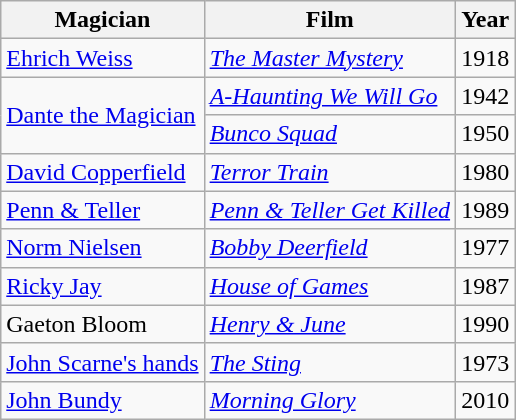<table class="wikitable">
<tr>
<th>Magician</th>
<th>Film</th>
<th>Year</th>
</tr>
<tr>
<td><a href='#'>Ehrich Weiss</a></td>
<td><em><a href='#'>The Master Mystery</a></em></td>
<td>1918</td>
</tr>
<tr>
<td rowspan="2"><a href='#'>Dante the Magician</a></td>
<td><em><a href='#'>A-Haunting We Will Go</a></em></td>
<td>1942</td>
</tr>
<tr>
<td><em><a href='#'>Bunco Squad</a></em></td>
<td>1950</td>
</tr>
<tr>
<td><a href='#'>David Copperfield</a></td>
<td><em><a href='#'>Terror Train</a></em></td>
<td>1980</td>
</tr>
<tr>
<td><a href='#'>Penn & Teller</a></td>
<td><em><a href='#'>Penn & Teller Get Killed</a></em></td>
<td>1989</td>
</tr>
<tr>
<td><a href='#'>Norm Nielsen</a></td>
<td><em><a href='#'>Bobby Deerfield</a></em></td>
<td>1977</td>
</tr>
<tr>
<td><a href='#'>Ricky Jay</a></td>
<td><em><a href='#'>House of Games</a></em></td>
<td>1987</td>
</tr>
<tr>
<td>Gaeton Bloom</td>
<td><em><a href='#'>Henry & June</a></em></td>
<td>1990</td>
</tr>
<tr>
<td><a href='#'>John Scarne's hands</a></td>
<td><em><a href='#'>The Sting</a></em></td>
<td>1973</td>
</tr>
<tr>
<td><a href='#'>John Bundy</a></td>
<td><em><a href='#'>Morning Glory</a></em></td>
<td>2010</td>
</tr>
</table>
